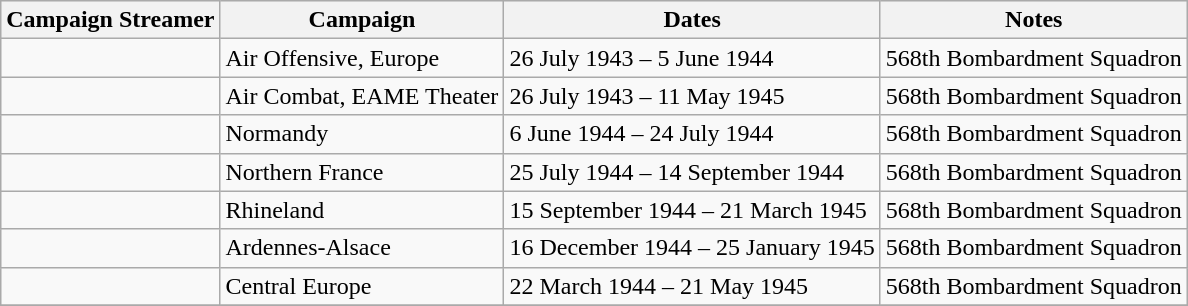<table class="wikitable">
<tr style="background:#efefef;">
<th>Campaign Streamer</th>
<th>Campaign</th>
<th>Dates</th>
<th>Notes</th>
</tr>
<tr>
<td></td>
<td>Air Offensive, Europe</td>
<td>26 July 1943 – 5 June 1944</td>
<td>568th Bombardment Squadron</td>
</tr>
<tr>
<td></td>
<td>Air Combat, EAME Theater</td>
<td>26 July 1943 – 11 May 1945</td>
<td>568th Bombardment Squadron</td>
</tr>
<tr>
<td></td>
<td>Normandy</td>
<td>6 June 1944 – 24 July 1944</td>
<td>568th Bombardment Squadron</td>
</tr>
<tr>
<td></td>
<td>Northern France</td>
<td>25 July 1944 – 14 September 1944</td>
<td>568th Bombardment Squadron</td>
</tr>
<tr>
<td></td>
<td>Rhineland</td>
<td>15 September 1944 – 21 March 1945</td>
<td>568th Bombardment Squadron</td>
</tr>
<tr>
<td></td>
<td>Ardennes-Alsace</td>
<td>16 December 1944 – 25 January 1945</td>
<td>568th Bombardment Squadron</td>
</tr>
<tr>
<td></td>
<td>Central Europe</td>
<td>22 March 1944 – 21 May 1945</td>
<td>568th Bombardment Squadron</td>
</tr>
<tr>
</tr>
</table>
